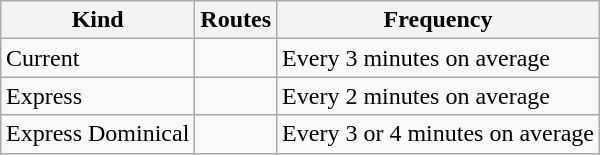<table class="wikitable" style="margin-left: auto; margin-right: auto; border: none;">
<tr>
<th>Kind</th>
<th>Routes</th>
<th>Frequency</th>
</tr>
<tr>
<td>Current</td>
<td>  </td>
<td>Every 3 minutes on average</td>
</tr>
<tr>
<td>Express</td>
<td>    </td>
<td>Every 2 minutes on average</td>
</tr>
<tr>
<td>Express Dominical</td>
<td></td>
<td>Every 3 or 4 minutes on average</td>
</tr>
</table>
